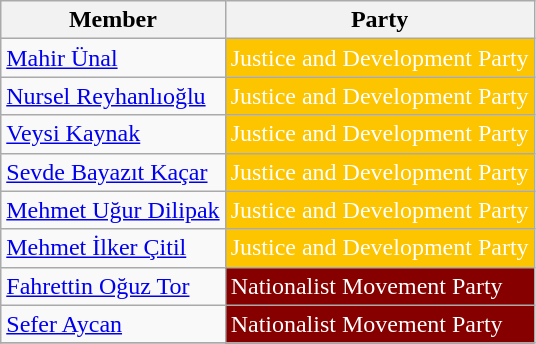<table class="wikitable">
<tr>
<th>Member</th>
<th>Party</th>
</tr>
<tr>
<td><a href='#'>Mahir Ünal</a></td>
<td style="background:#FDC400; color:white">Justice and Development Party</td>
</tr>
<tr>
<td><a href='#'>Nursel Reyhanlıoğlu</a></td>
<td style="background:#FDC400; color:white">Justice and Development Party</td>
</tr>
<tr>
<td><a href='#'>Veysi Kaynak</a></td>
<td style="background:#FDC400; color:white">Justice and Development Party</td>
</tr>
<tr>
<td><a href='#'>Sevde Bayazıt Kaçar</a></td>
<td style="background:#FDC400; color:white">Justice and Development Party</td>
</tr>
<tr>
<td><a href='#'>Mehmet Uğur Dilipak</a></td>
<td style="background:#FDC400; color:white">Justice and Development Party</td>
</tr>
<tr>
<td><a href='#'>Mehmet İlker Çitil</a></td>
<td style="background:#FDC400; color:white">Justice and Development Party</td>
</tr>
<tr>
<td><a href='#'>Fahrettin Oğuz Tor</a></td>
<td style="background:#870000; color:white">Nationalist Movement Party</td>
</tr>
<tr>
<td><a href='#'>Sefer Aycan</a></td>
<td style="background:#870000; color:white">Nationalist Movement Party</td>
</tr>
<tr>
</tr>
</table>
